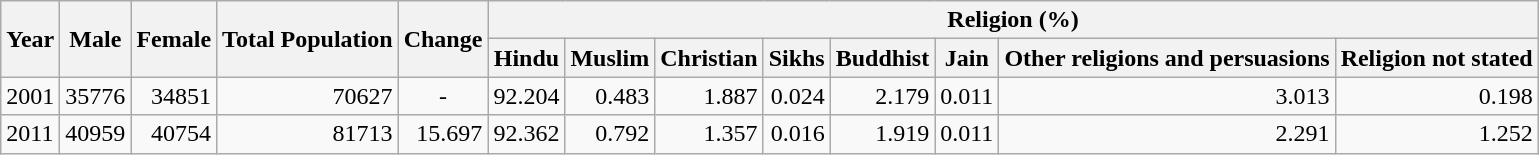<table class="wikitable">
<tr>
<th rowspan="2">Year</th>
<th rowspan="2">Male</th>
<th rowspan="2">Female</th>
<th rowspan="2">Total Population</th>
<th rowspan="2">Change</th>
<th colspan="8">Religion (%)</th>
</tr>
<tr>
<th>Hindu</th>
<th>Muslim</th>
<th>Christian</th>
<th>Sikhs</th>
<th>Buddhist</th>
<th>Jain</th>
<th>Other religions and persuasions</th>
<th>Religion not stated</th>
</tr>
<tr>
<td>2001</td>
<td style="text-align:right;">35776</td>
<td style="text-align:right;">34851</td>
<td style="text-align:right;">70627</td>
<td style="text-align:center;">-</td>
<td style="text-align:right;">92.204</td>
<td style="text-align:right;">0.483</td>
<td style="text-align:right;">1.887</td>
<td style="text-align:right;">0.024</td>
<td style="text-align:right;">2.179</td>
<td style="text-align:right;">0.011</td>
<td style="text-align:right;">3.013</td>
<td style="text-align:right;">0.198</td>
</tr>
<tr>
<td>2011</td>
<td style="text-align:right;">40959</td>
<td style="text-align:right;">40754</td>
<td style="text-align:right;">81713</td>
<td style="text-align:right;">15.697</td>
<td style="text-align:right;">92.362</td>
<td style="text-align:right;">0.792</td>
<td style="text-align:right;">1.357</td>
<td style="text-align:right;">0.016</td>
<td style="text-align:right;">1.919</td>
<td style="text-align:right;">0.011</td>
<td style="text-align:right;">2.291</td>
<td style="text-align:right;">1.252</td>
</tr>
</table>
